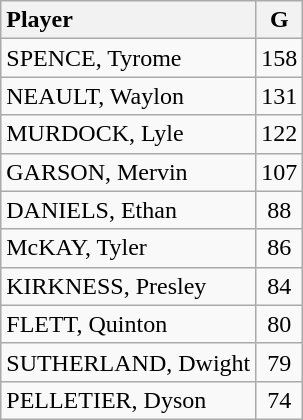<table class="wikitable" style="text-align:center">
<tr>
<th style="text-align:left;">Player</th>
<th>G</th>
</tr>
<tr>
<td style="text-align:left;">SPENCE, Tyrome</td>
<td>158</td>
</tr>
<tr>
<td style="text-align:left;">NEAULT, Waylon</td>
<td>131</td>
</tr>
<tr>
<td style="text-align:left;">MURDOCK, Lyle</td>
<td>122</td>
</tr>
<tr>
<td style="text-align:left;">GARSON, Mervin</td>
<td>107</td>
</tr>
<tr>
<td style="text-align:left;">DANIELS, Ethan</td>
<td>88</td>
</tr>
<tr>
<td style="text-align:left;">McKAY, Tyler</td>
<td>86</td>
</tr>
<tr>
<td style="text-align:left;">KIRKNESS, Presley</td>
<td>84</td>
</tr>
<tr>
<td style="text-align:left;">FLETT, Quinton</td>
<td>80</td>
</tr>
<tr>
<td style="text-align:left;">SUTHERLAND, Dwight</td>
<td>79</td>
</tr>
<tr>
<td style="text-align:left;">PELLETIER, Dyson</td>
<td>74</td>
</tr>
</table>
